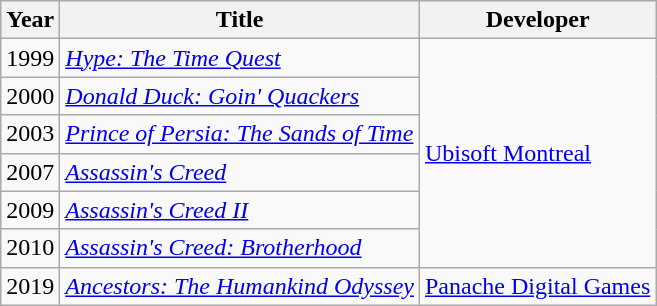<table class=wikitable>
<tr>
<th>Year</th>
<th>Title</th>
<th>Developer</th>
</tr>
<tr>
<td>1999</td>
<td><em><a href='#'>Hype: The Time Quest</a></em></td>
<td rowspan="6"><a href='#'>Ubisoft Montreal</a></td>
</tr>
<tr>
<td>2000</td>
<td><em><a href='#'>Donald Duck: Goin' Quackers</a></em></td>
</tr>
<tr>
<td>2003</td>
<td><em><a href='#'>Prince of Persia: The Sands of Time</a></em></td>
</tr>
<tr>
<td>2007</td>
<td><em><a href='#'>Assassin's Creed</a></em></td>
</tr>
<tr>
<td>2009</td>
<td><em><a href='#'>Assassin's Creed II</a></em></td>
</tr>
<tr>
<td>2010</td>
<td><em><a href='#'>Assassin's Creed: Brotherhood</a></em></td>
</tr>
<tr>
<td>2019</td>
<td><em><a href='#'>Ancestors: The Humankind Odyssey</a></em></td>
<td><a href='#'>Panache Digital Games</a></td>
</tr>
</table>
